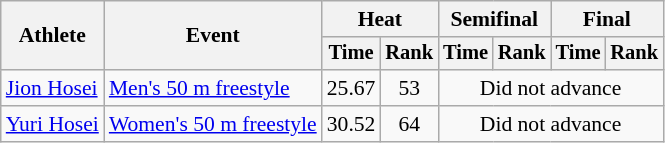<table class=wikitable style="text-align:center; font-size:90%">
<tr>
<th rowspan=2>Athlete</th>
<th rowspan=2>Event</th>
<th colspan=2>Heat</th>
<th colspan=2>Semifinal</th>
<th colspan=2>Final</th>
</tr>
<tr style="font-size:95%">
<th>Time</th>
<th>Rank</th>
<th>Time</th>
<th>Rank</th>
<th>Time</th>
<th>Rank</th>
</tr>
<tr>
<td align=left><a href='#'>Jion Hosei</a></td>
<td align=left><a href='#'>Men's 50 m freestyle</a></td>
<td>25.67 </td>
<td>53</td>
<td colspan="4">Did not advance</td>
</tr>
<tr>
<td align=left><a href='#'>Yuri Hosei</a></td>
<td align=left><a href='#'>Women's 50 m freestyle</a></td>
<td>30.52 </td>
<td>64</td>
<td colspan="4">Did not advance</td>
</tr>
</table>
